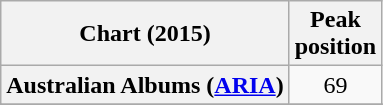<table class="wikitable sortable plainrowheaders" style="text-align:center">
<tr>
<th scope="col">Chart (2015)</th>
<th scope="col">Peak<br>position</th>
</tr>
<tr>
<th scope="row">Australian Albums (<a href='#'>ARIA</a>)</th>
<td>69</td>
</tr>
<tr>
</tr>
<tr>
</tr>
<tr>
</tr>
<tr>
</tr>
<tr>
</tr>
<tr>
</tr>
<tr>
</tr>
<tr>
</tr>
<tr>
</tr>
<tr>
</tr>
</table>
